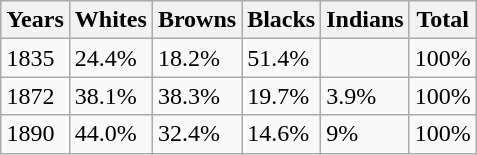<table class="wikitable" style="float: right; margin: 2em auto 2em auto">
<tr>
<th>Years</th>
<th>Whites</th>
<th>Browns</th>
<th>Blacks</th>
<th>Indians</th>
<th>Total</th>
</tr>
<tr>
<td>1835</td>
<td>24.4%</td>
<td>18.2%</td>
<td>51.4%</td>
<td></td>
<td>100%</td>
</tr>
<tr>
<td>1872</td>
<td>38.1%</td>
<td>38.3%</td>
<td>19.7%</td>
<td>3.9%</td>
<td>100%</td>
</tr>
<tr>
<td>1890</td>
<td>44.0%</td>
<td>32.4%</td>
<td>14.6%</td>
<td>9%</td>
<td>100%</td>
</tr>
</table>
